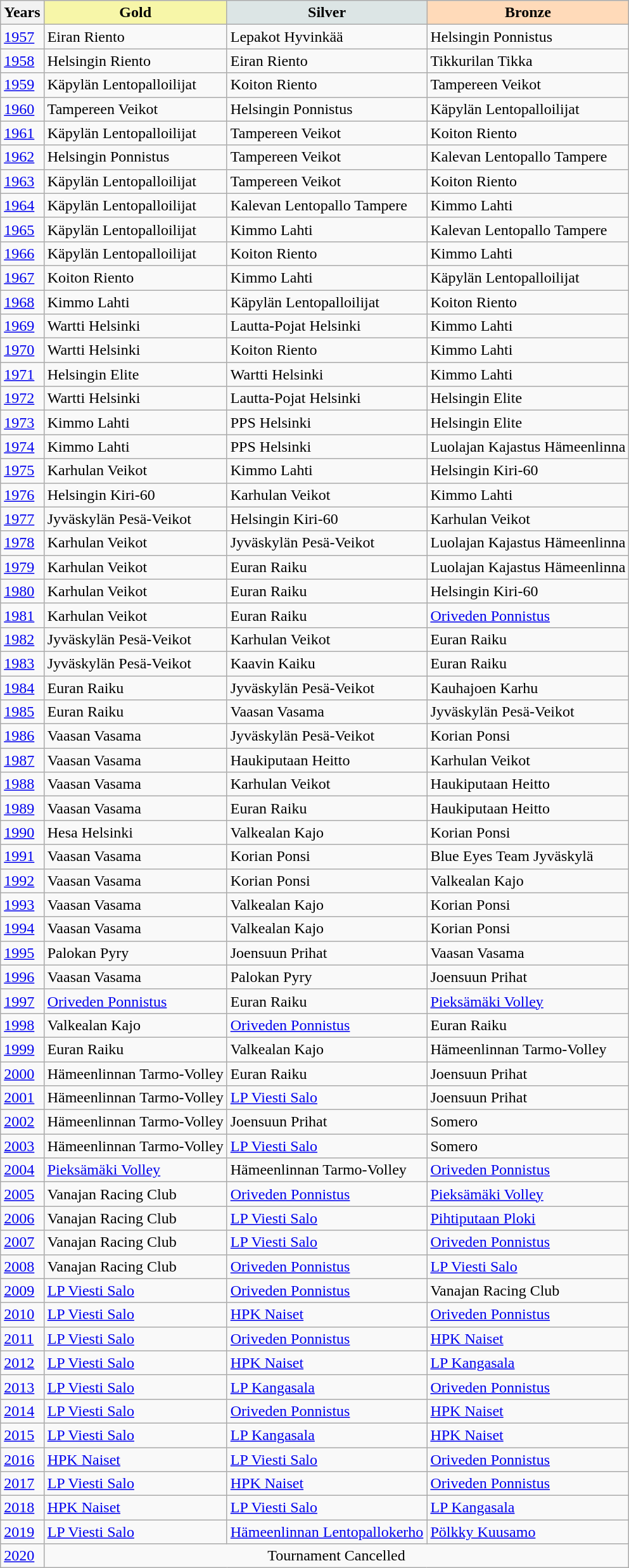<table class="wikitable">
<tr>
<th>Years</th>
<th scope="col" style="background-color: #F7F6A8;"> Gold</th>
<th scope="col" style="background-color: #DCE5E5;"> Silver</th>
<th scope="col" style="background-color: #FFDAB9;"> Bronze</th>
</tr>
<tr>
<td><a href='#'>1957</a></td>
<td>Eiran Riento</td>
<td>Lepakot Hyvinkää</td>
<td>Helsingin Ponnistus</td>
</tr>
<tr>
<td><a href='#'>1958</a></td>
<td>Helsingin Riento</td>
<td>Eiran Riento</td>
<td>Tikkurilan Tikka</td>
</tr>
<tr>
<td><a href='#'>1959</a></td>
<td>Käpylän Lentopalloilijat</td>
<td>Koiton Riento</td>
<td>Tampereen Veikot</td>
</tr>
<tr>
<td><a href='#'>1960</a></td>
<td>Tampereen Veikot</td>
<td>Helsingin Ponnistus</td>
<td>Käpylän Lentopalloilijat</td>
</tr>
<tr>
<td><a href='#'>1961</a></td>
<td>Käpylän Lentopalloilijat</td>
<td>Tampereen Veikot</td>
<td>Koiton Riento</td>
</tr>
<tr>
<td><a href='#'>1962</a></td>
<td>Helsingin Ponnistus</td>
<td>Tampereen Veikot</td>
<td>Kalevan Lentopallo Tampere</td>
</tr>
<tr>
<td><a href='#'>1963</a></td>
<td>Käpylän Lentopalloilijat</td>
<td>Tampereen Veikot</td>
<td>Koiton Riento</td>
</tr>
<tr>
<td><a href='#'>1964</a></td>
<td>Käpylän Lentopalloilijat</td>
<td>Kalevan Lentopallo Tampere</td>
<td>Kimmo Lahti</td>
</tr>
<tr>
<td><a href='#'>1965</a></td>
<td>Käpylän Lentopalloilijat</td>
<td>Kimmo Lahti</td>
<td>Kalevan Lentopallo Tampere</td>
</tr>
<tr>
<td><a href='#'>1966</a></td>
<td>Käpylän Lentopalloilijat</td>
<td>Koiton Riento</td>
<td>Kimmo Lahti</td>
</tr>
<tr>
<td><a href='#'>1967</a></td>
<td>Koiton Riento</td>
<td>Kimmo Lahti</td>
<td>Käpylän Lentopalloilijat</td>
</tr>
<tr>
<td><a href='#'>1968</a></td>
<td>Kimmo Lahti</td>
<td>Käpylän Lentopalloilijat</td>
<td>Koiton Riento</td>
</tr>
<tr>
<td><a href='#'>1969</a></td>
<td>Wartti Helsinki</td>
<td>Lautta-Pojat Helsinki</td>
<td>Kimmo Lahti</td>
</tr>
<tr>
<td><a href='#'>1970</a></td>
<td>Wartti Helsinki</td>
<td>Koiton Riento</td>
<td>Kimmo Lahti</td>
</tr>
<tr>
<td><a href='#'>1971</a></td>
<td>Helsingin Elite</td>
<td>Wartti Helsinki</td>
<td>Kimmo Lahti</td>
</tr>
<tr>
<td><a href='#'>1972</a></td>
<td>Wartti Helsinki</td>
<td>Lautta-Pojat Helsinki</td>
<td>Helsingin Elite</td>
</tr>
<tr>
<td><a href='#'>1973</a></td>
<td>Kimmo Lahti</td>
<td>PPS Helsinki</td>
<td>Helsingin Elite</td>
</tr>
<tr>
<td><a href='#'>1974</a></td>
<td>Kimmo Lahti</td>
<td>PPS Helsinki</td>
<td>Luolajan Kajastus Hämeenlinna</td>
</tr>
<tr>
<td><a href='#'>1975</a></td>
<td>Karhulan Veikot</td>
<td>Kimmo Lahti</td>
<td>Helsingin Kiri-60</td>
</tr>
<tr>
<td><a href='#'>1976</a></td>
<td>Helsingin Kiri-60</td>
<td>Karhulan Veikot</td>
<td>Kimmo Lahti</td>
</tr>
<tr>
<td><a href='#'>1977</a></td>
<td>Jyväskylän Pesä-Veikot</td>
<td>Helsingin Kiri-60</td>
<td>Karhulan Veikot</td>
</tr>
<tr>
<td><a href='#'>1978</a></td>
<td>Karhulan Veikot</td>
<td>Jyväskylän Pesä-Veikot</td>
<td>Luolajan Kajastus Hämeenlinna</td>
</tr>
<tr>
<td><a href='#'>1979</a></td>
<td>Karhulan Veikot</td>
<td>Euran Raiku</td>
<td>Luolajan Kajastus Hämeenlinna</td>
</tr>
<tr>
<td><a href='#'>1980</a></td>
<td>Karhulan Veikot</td>
<td>Euran Raiku</td>
<td>Helsingin Kiri-60</td>
</tr>
<tr>
<td><a href='#'>1981</a></td>
<td>Karhulan Veikot</td>
<td>Euran Raiku</td>
<td><a href='#'>Oriveden Ponnistus</a></td>
</tr>
<tr>
<td><a href='#'>1982</a></td>
<td>Jyväskylän Pesä-Veikot</td>
<td>Karhulan Veikot</td>
<td>Euran Raiku</td>
</tr>
<tr>
<td><a href='#'>1983</a></td>
<td>Jyväskylän Pesä-Veikot</td>
<td>Kaavin Kaiku</td>
<td>Euran Raiku</td>
</tr>
<tr>
<td><a href='#'>1984</a></td>
<td>Euran Raiku</td>
<td>Jyväskylän Pesä-Veikot</td>
<td>Kauhajoen Karhu</td>
</tr>
<tr>
<td><a href='#'>1985</a></td>
<td>Euran Raiku</td>
<td>Vaasan Vasama</td>
<td>Jyväskylän Pesä-Veikot</td>
</tr>
<tr>
<td><a href='#'>1986</a></td>
<td>Vaasan Vasama</td>
<td>Jyväskylän Pesä-Veikot</td>
<td>Korian Ponsi</td>
</tr>
<tr>
<td><a href='#'>1987</a></td>
<td>Vaasan Vasama</td>
<td>Haukiputaan Heitto</td>
<td>Karhulan Veikot</td>
</tr>
<tr>
<td><a href='#'>1988</a></td>
<td>Vaasan Vasama</td>
<td>Karhulan Veikot</td>
<td>Haukiputaan Heitto</td>
</tr>
<tr>
<td><a href='#'>1989</a></td>
<td>Vaasan Vasama</td>
<td>Euran Raiku</td>
<td>Haukiputaan Heitto</td>
</tr>
<tr>
<td><a href='#'>1990</a></td>
<td>Hesa Helsinki</td>
<td>Valkealan Kajo</td>
<td>Korian Ponsi</td>
</tr>
<tr>
<td><a href='#'>1991</a></td>
<td>Vaasan Vasama</td>
<td>Korian Ponsi</td>
<td>Blue Eyes Team Jyväskylä</td>
</tr>
<tr>
<td><a href='#'>1992</a></td>
<td>Vaasan Vasama</td>
<td>Korian Ponsi</td>
<td>Valkealan Kajo</td>
</tr>
<tr>
<td><a href='#'>1993</a></td>
<td>Vaasan Vasama</td>
<td>Valkealan Kajo</td>
<td>Korian Ponsi</td>
</tr>
<tr>
<td><a href='#'>1994</a></td>
<td>Vaasan Vasama</td>
<td>Valkealan Kajo</td>
<td>Korian Ponsi</td>
</tr>
<tr>
<td><a href='#'>1995</a></td>
<td>Palokan Pyry</td>
<td>Joensuun Prihat</td>
<td>Vaasan Vasama</td>
</tr>
<tr>
<td><a href='#'>1996</a></td>
<td>Vaasan Vasama</td>
<td>Palokan Pyry</td>
<td>Joensuun Prihat</td>
</tr>
<tr>
<td><a href='#'>1997</a></td>
<td><a href='#'>Oriveden Ponnistus</a></td>
<td>Euran Raiku</td>
<td><a href='#'>Pieksämäki Volley</a></td>
</tr>
<tr>
<td><a href='#'>1998</a></td>
<td>Valkealan Kajo</td>
<td><a href='#'>Oriveden Ponnistus</a></td>
<td>Euran Raiku</td>
</tr>
<tr>
<td><a href='#'>1999</a></td>
<td>Euran Raiku</td>
<td>Valkealan Kajo</td>
<td>Hämeenlinnan Tarmo-Volley</td>
</tr>
<tr>
<td><a href='#'>2000</a></td>
<td>Hämeenlinnan Tarmo-Volley</td>
<td>Euran Raiku</td>
<td>Joensuun Prihat</td>
</tr>
<tr>
<td><a href='#'>2001</a></td>
<td>Hämeenlinnan Tarmo-Volley</td>
<td><a href='#'>LP Viesti Salo</a></td>
<td>Joensuun Prihat</td>
</tr>
<tr>
<td><a href='#'>2002</a></td>
<td>Hämeenlinnan Tarmo-Volley</td>
<td>Joensuun Prihat</td>
<td>Somero</td>
</tr>
<tr>
<td><a href='#'>2003</a></td>
<td>Hämeenlinnan Tarmo-Volley</td>
<td><a href='#'>LP Viesti Salo</a></td>
<td>Somero</td>
</tr>
<tr>
<td><a href='#'>2004</a></td>
<td><a href='#'>Pieksämäki Volley</a></td>
<td>Hämeenlinnan Tarmo-Volley</td>
<td><a href='#'>Oriveden Ponnistus</a></td>
</tr>
<tr>
<td><a href='#'>2005</a></td>
<td>Vanajan Racing Club</td>
<td><a href='#'>Oriveden Ponnistus</a></td>
<td><a href='#'>Pieksämäki Volley</a></td>
</tr>
<tr>
<td><a href='#'>2006</a></td>
<td>Vanajan Racing Club</td>
<td><a href='#'>LP Viesti Salo</a></td>
<td><a href='#'>Pihtiputaan Ploki</a></td>
</tr>
<tr>
<td><a href='#'>2007</a></td>
<td>Vanajan Racing Club</td>
<td><a href='#'>LP Viesti Salo</a></td>
<td><a href='#'>Oriveden Ponnistus</a></td>
</tr>
<tr>
<td><a href='#'>2008</a></td>
<td>Vanajan Racing Club</td>
<td><a href='#'>Oriveden Ponnistus</a></td>
<td><a href='#'>LP Viesti Salo</a></td>
</tr>
<tr>
<td><a href='#'>2009</a></td>
<td><a href='#'>LP Viesti Salo</a></td>
<td><a href='#'>Oriveden Ponnistus</a></td>
<td>Vanajan Racing Club</td>
</tr>
<tr>
<td><a href='#'>2010</a></td>
<td><a href='#'>LP Viesti Salo</a></td>
<td><a href='#'>HPK Naiset</a></td>
<td><a href='#'>Oriveden Ponnistus</a></td>
</tr>
<tr>
<td><a href='#'>2011</a></td>
<td><a href='#'>LP Viesti Salo</a></td>
<td><a href='#'>Oriveden Ponnistus</a></td>
<td><a href='#'>HPK Naiset</a></td>
</tr>
<tr>
<td><a href='#'>2012</a></td>
<td><a href='#'>LP Viesti Salo</a></td>
<td><a href='#'>HPK Naiset</a></td>
<td><a href='#'>LP Kangasala</a></td>
</tr>
<tr>
<td><a href='#'>2013</a></td>
<td><a href='#'>LP Viesti Salo</a></td>
<td><a href='#'>LP Kangasala</a></td>
<td><a href='#'>Oriveden Ponnistus</a></td>
</tr>
<tr>
<td><a href='#'>2014</a></td>
<td><a href='#'>LP Viesti Salo</a></td>
<td><a href='#'>Oriveden Ponnistus</a></td>
<td><a href='#'>HPK Naiset</a></td>
</tr>
<tr>
<td><a href='#'>2015</a></td>
<td><a href='#'>LP Viesti Salo</a></td>
<td><a href='#'>LP Kangasala</a></td>
<td><a href='#'>HPK Naiset</a></td>
</tr>
<tr>
<td><a href='#'>2016</a></td>
<td><a href='#'>HPK Naiset</a></td>
<td><a href='#'>LP Viesti Salo</a></td>
<td><a href='#'>Oriveden Ponnistus</a></td>
</tr>
<tr>
<td><a href='#'>2017</a></td>
<td><a href='#'>LP Viesti Salo</a></td>
<td><a href='#'>HPK Naiset</a></td>
<td><a href='#'>Oriveden Ponnistus</a></td>
</tr>
<tr>
<td><a href='#'>2018</a></td>
<td><a href='#'>HPK Naiset</a></td>
<td><a href='#'>LP Viesti Salo</a></td>
<td><a href='#'>LP Kangasala</a></td>
</tr>
<tr>
<td><a href='#'>2019</a></td>
<td><a href='#'>LP Viesti Salo</a></td>
<td><a href='#'>Hämeenlinnan Lentopallokerho</a></td>
<td><a href='#'>Pölkky Kuusamo</a></td>
</tr>
<tr>
<td><a href='#'>2020</a></td>
<td colspan="3" align="center">Tournament Cancelled</td>
</tr>
</table>
